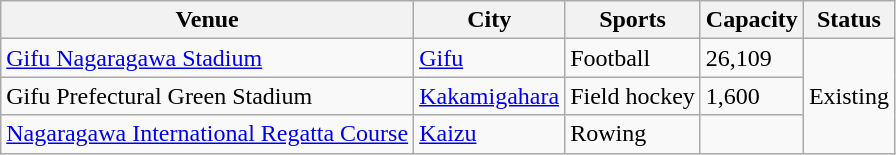<table class="wikitable sortable">
<tr>
<th>Venue</th>
<th>City</th>
<th>Sports</th>
<th>Capacity</th>
<th>Status</th>
</tr>
<tr>
<td><a href='#'>Gifu Nagaragawa Stadium</a></td>
<td><a href='#'>Gifu</a></td>
<td>Football</td>
<td>26,109</td>
<td rowspan = "3">Existing</td>
</tr>
<tr>
<td>Gifu Prefectural Green Stadium</td>
<td><a href='#'>Kakamigahara</a></td>
<td>Field hockey</td>
<td>1,600</td>
</tr>
<tr>
<td><a href='#'>Nagaragawa International Regatta Course</a></td>
<td><a href='#'>Kaizu</a></td>
<td>Rowing</td>
<td></td>
</tr>
</table>
